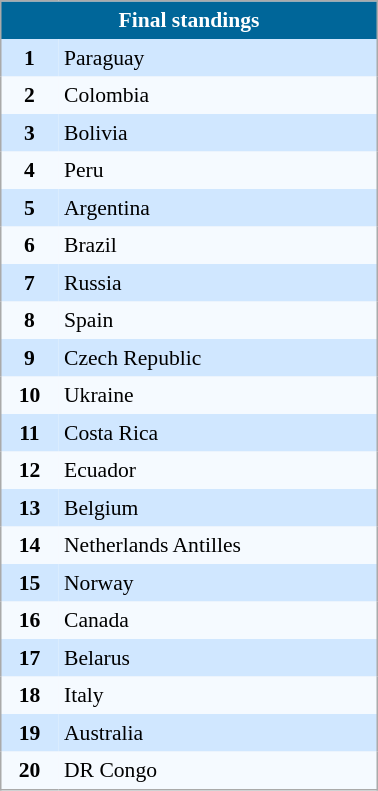<table align=center cellpadding="4" cellspacing="0" style="background: #f9f9f9; border: 1px #aaa solid; border-collapse: collapse; font-size: 90%;" width=20%>
<tr align=center bgcolor=#006699 style="color:white;">
<th width=100% colspan=2>Final standings</th>
</tr>
<tr align=center bgcolor=#D0E7FF>
<td><strong>1</strong></td>
<td align=left> Paraguay</td>
</tr>
<tr align=center bgcolor=#F5FAFF>
<td><strong>2</strong></td>
<td align=left> Colombia</td>
</tr>
<tr align=center bgcolor=#D0E7FF>
<td><strong>3</strong></td>
<td align=left> Bolivia</td>
</tr>
<tr align=center bgcolor=#F5FAFF>
<td><strong>4</strong></td>
<td align=left> Peru</td>
</tr>
<tr align=center bgcolor=#D0E7FF>
<td><strong>5</strong></td>
<td align=left> Argentina</td>
</tr>
<tr align=center bgcolor=#F5FAFF>
<td><strong>6</strong></td>
<td align=left> Brazil</td>
</tr>
<tr align=center bgcolor=#D0E7FF>
<td><strong>7</strong></td>
<td align=left> Russia</td>
</tr>
<tr align=center bgcolor=#F5FAFF>
<td><strong>8</strong></td>
<td align=left> Spain</td>
</tr>
<tr align=center bgcolor=#D0E7FF>
<td><strong>9</strong></td>
<td align=left> Czech Republic</td>
</tr>
<tr align=center bgcolor=#F5FAFF>
<td><strong>10</strong></td>
<td align=left> Ukraine</td>
</tr>
<tr align=center bgcolor=#D0E7FF>
<td><strong>11</strong></td>
<td align=left> Costa Rica</td>
</tr>
<tr align=center bgcolor=#F5FAFF>
<td><strong>12</strong></td>
<td align=left> Ecuador</td>
</tr>
<tr align=center bgcolor=#D0E7FF>
<td><strong>13</strong></td>
<td align=left> Belgium</td>
</tr>
<tr align=center bgcolor=#F5FAFF>
<td><strong>14</strong></td>
<td align=left> Netherlands Antilles</td>
</tr>
<tr align=center bgcolor=#D0E7FF>
<td><strong>15</strong></td>
<td align=left> Norway</td>
</tr>
<tr align=center bgcolor=#F5FAFF>
<td><strong>16</strong></td>
<td align=left> Canada</td>
</tr>
<tr align=center bgcolor=#D0E7FF>
<td><strong>17</strong></td>
<td align=left> Belarus</td>
</tr>
<tr align=center bgcolor=#F5FAFF>
<td><strong>18</strong></td>
<td align=left> Italy</td>
</tr>
<tr align=center bgcolor=#D0E7FF>
<td><strong>19</strong></td>
<td align=left> Australia</td>
</tr>
<tr align=center bgcolor=#F5FAFF>
<td><strong>20</strong></td>
<td align=left> DR Congo</td>
</tr>
</table>
